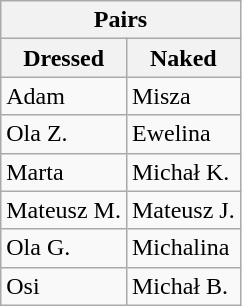<table class="wikitable">
<tr>
<th colspan=2>Pairs</th>
</tr>
<tr>
<th>Dressed</th>
<th>Naked</th>
</tr>
<tr>
<td>Adam</td>
<td>Misza</td>
</tr>
<tr>
<td>Ola Z.</td>
<td>Ewelina</td>
</tr>
<tr>
<td>Marta</td>
<td>Michał K.</td>
</tr>
<tr>
<td>Mateusz M.</td>
<td>Mateusz J.</td>
</tr>
<tr>
<td>Ola G.</td>
<td>Michalina</td>
</tr>
<tr>
<td>Osi</td>
<td>Michał B.</td>
</tr>
</table>
